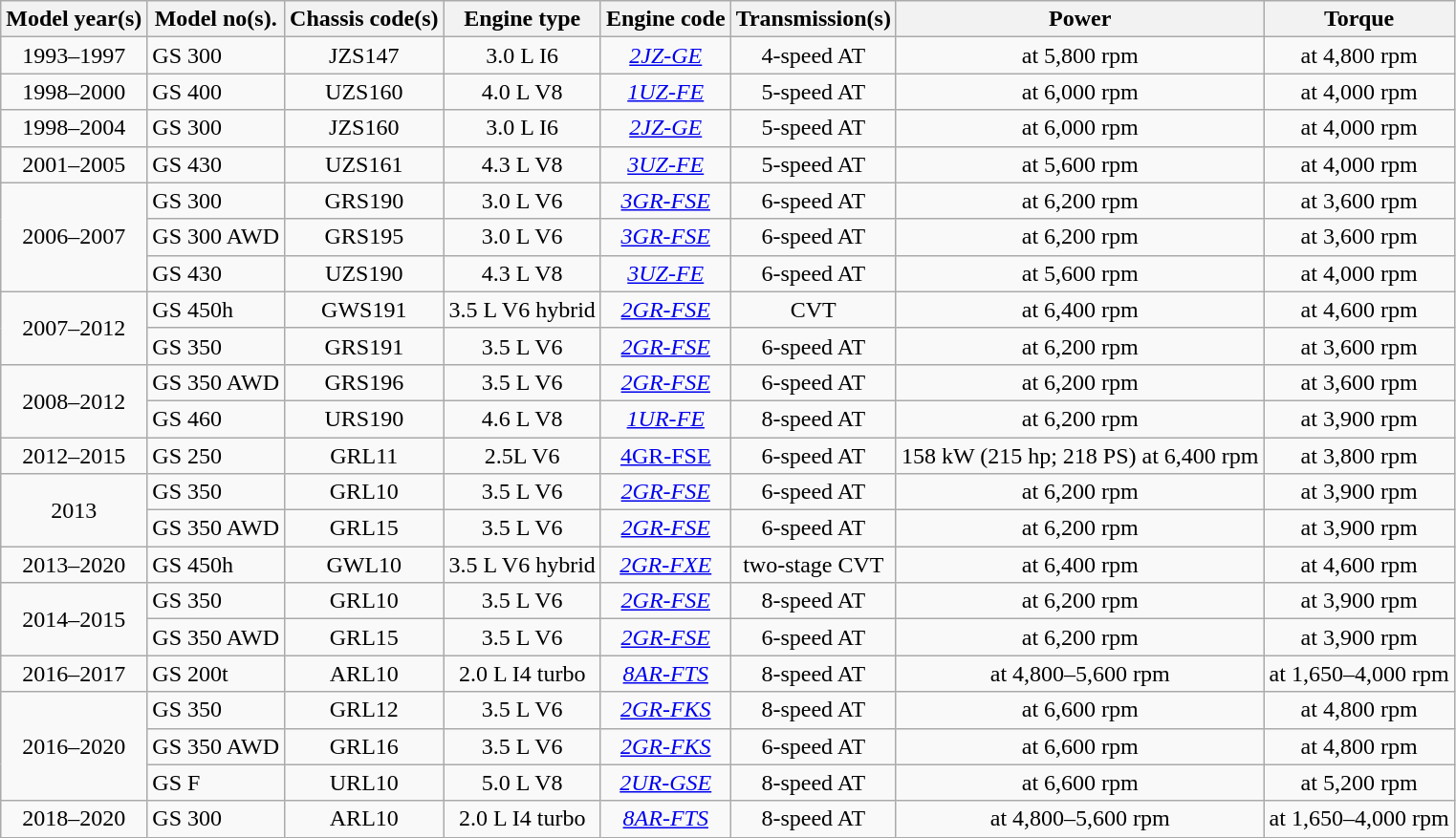<table class="wikitable collapsible" style="text-align: center;">
<tr>
<th scope="col">Model year(s)</th>
<th scope="col">Model no(s).</th>
<th scope="col">Chassis code(s)</th>
<th scope="col">Engine type</th>
<th scope="col">Engine code</th>
<th scope="col">Transmission(s)</th>
<th scope="col">Power</th>
<th scope="col">Torque</th>
</tr>
<tr>
<td>1993–1997</td>
<td style="text-align: left;">GS 300</td>
<td>JZS147</td>
<td>3.0 L I6</td>
<td><em><a href='#'>2JZ-GE</a></em></td>
<td>4-speed AT</td>
<td> at 5,800 rpm</td>
<td> at 4,800 rpm</td>
</tr>
<tr>
<td>1998–2000</td>
<td style="text-align: left;">GS 400</td>
<td>UZS160</td>
<td>4.0 L V8</td>
<td><em><a href='#'>1UZ-FE</a></em></td>
<td>5-speed AT</td>
<td> at 6,000 rpm</td>
<td> at 4,000 rpm</td>
</tr>
<tr>
<td>1998–2004</td>
<td style="text-align: left;">GS 300</td>
<td>JZS160</td>
<td>3.0 L I6</td>
<td><em><a href='#'>2JZ-GE</a></em></td>
<td>5-speed AT</td>
<td> at 6,000 rpm</td>
<td> at 4,000 rpm</td>
</tr>
<tr>
<td>2001–2005</td>
<td style="text-align: left;">GS 430</td>
<td>UZS161</td>
<td>4.3 L V8</td>
<td><em><a href='#'>3UZ-FE</a></em></td>
<td>5-speed AT</td>
<td> at 5,600 rpm</td>
<td> at 4,000 rpm</td>
</tr>
<tr>
<td rowspan="3">2006–2007</td>
<td style="text-align: left;">GS 300</td>
<td>GRS190</td>
<td>3.0 L V6</td>
<td><em><a href='#'>3GR-FSE</a></em></td>
<td>6-speed AT</td>
<td> at 6,200 rpm</td>
<td> at 3,600 rpm</td>
</tr>
<tr>
<td style="text-align: left;">GS 300 AWD</td>
<td>GRS195</td>
<td>3.0 L V6</td>
<td><em><a href='#'>3GR-FSE</a></em></td>
<td>6-speed AT</td>
<td> at 6,200 rpm</td>
<td> at 3,600 rpm</td>
</tr>
<tr>
<td style="text-align: left;">GS 430</td>
<td>UZS190</td>
<td>4.3 L V8</td>
<td><em><a href='#'>3UZ-FE</a></em></td>
<td>6-speed AT</td>
<td> at 5,600 rpm</td>
<td> at 4,000 rpm</td>
</tr>
<tr>
<td rowspan="2">2007–2012</td>
<td style="text-align: left;">GS 450h</td>
<td>GWS191</td>
<td>3.5 L V6 hybrid</td>
<td><em><a href='#'>2GR-FSE</a></em></td>
<td>CVT</td>
<td> at 6,400 rpm</td>
<td> at 4,600 rpm</td>
</tr>
<tr>
<td style="text-align: left;">GS 350</td>
<td>GRS191</td>
<td>3.5 L V6</td>
<td><em><a href='#'>2GR-FSE</a></em></td>
<td>6-speed AT</td>
<td> at 6,200 rpm</td>
<td> at 3,600 rpm</td>
</tr>
<tr>
<td rowspan="2">2008–2012</td>
<td style="text-align: left;">GS 350 AWD</td>
<td>GRS196</td>
<td>3.5 L V6</td>
<td><em><a href='#'>2GR-FSE</a></em></td>
<td>6-speed AT</td>
<td> at 6,200 rpm</td>
<td> at 3,600 rpm</td>
</tr>
<tr>
<td style="text-align: left;">GS 460</td>
<td>URS190</td>
<td>4.6 L V8</td>
<td><em><a href='#'>1UR-FE</a></em></td>
<td>8-speed AT</td>
<td> at 6,200 rpm</td>
<td> at 3,900 rpm</td>
</tr>
<tr>
<td>2012–2015</td>
<td style="text-align: left;">GS 250</td>
<td>GRL11</td>
<td>2.5L V6</td>
<td><a href='#'>4GR-FSE</a></td>
<td>6-speed AT</td>
<td>158 kW (215 hp; 218 PS) at 6,400 rpm</td>
<td> at 3,800 rpm</td>
</tr>
<tr>
<td rowspan="2">2013</td>
<td style="text-align: left;">GS 350</td>
<td>GRL10</td>
<td>3.5 L V6</td>
<td><em><a href='#'>2GR-FSE</a></em></td>
<td>6-speed AT</td>
<td> at 6,200 rpm</td>
<td> at 3,900 rpm</td>
</tr>
<tr>
<td style="text-align: left;">GS 350 AWD</td>
<td>GRL15</td>
<td>3.5 L V6</td>
<td><em><a href='#'>2GR-FSE</a></em></td>
<td>6-speed AT</td>
<td> at 6,200 rpm</td>
<td> at 3,900 rpm</td>
</tr>
<tr>
<td>2013–2020</td>
<td style="text-align: left;">GS 450h</td>
<td>GWL10</td>
<td>3.5 L V6 hybrid</td>
<td><em><a href='#'>2GR-FXE</a></em></td>
<td>two-stage CVT</td>
<td> at 6,400 rpm</td>
<td> at 4,600 rpm</td>
</tr>
<tr>
<td rowspan="2">2014–2015</td>
<td style="text-align: left;">GS 350</td>
<td>GRL10</td>
<td>3.5 L V6</td>
<td><em><a href='#'>2GR-FSE</a></em></td>
<td>8-speed AT</td>
<td> at 6,200 rpm</td>
<td> at 3,900 rpm</td>
</tr>
<tr>
<td style="text-align: left;">GS 350 AWD</td>
<td>GRL15</td>
<td>3.5 L V6</td>
<td><em><a href='#'>2GR-FSE</a></em></td>
<td>6-speed AT</td>
<td> at 6,200 rpm</td>
<td> at 3,900 rpm</td>
</tr>
<tr>
<td>2016–2017</td>
<td style="text-align: left;">GS 200t</td>
<td>ARL10</td>
<td>2.0 L I4 turbo</td>
<td><em><a href='#'>8AR-FTS</a></em></td>
<td>8-speed AT</td>
<td> at 4,800–5,600 rpm</td>
<td> at 1,650–4,000 rpm</td>
</tr>
<tr>
<td rowspan="3">2016–2020</td>
<td style="text-align: left;">GS 350</td>
<td>GRL12</td>
<td>3.5 L V6</td>
<td><em><a href='#'>2GR-FKS</a></em></td>
<td>8-speed AT</td>
<td> at 6,600 rpm</td>
<td> at 4,800 rpm</td>
</tr>
<tr>
<td style="text-align: left;">GS 350 AWD</td>
<td>GRL16</td>
<td>3.5 L V6</td>
<td><em><a href='#'>2GR-FKS</a></em></td>
<td>6-speed AT</td>
<td> at 6,600 rpm</td>
<td> at 4,800 rpm</td>
</tr>
<tr>
<td style="text-align: left;">GS F</td>
<td>URL10</td>
<td>5.0 L V8</td>
<td><em><a href='#'>2UR-GSE</a></em></td>
<td>8-speed AT</td>
<td> at 6,600 rpm</td>
<td> at 5,200 rpm</td>
</tr>
<tr>
<td>2018–2020</td>
<td style="text-align: left;">GS 300</td>
<td>ARL10</td>
<td>2.0 L I4 turbo</td>
<td><em><a href='#'>8AR-FTS</a></em></td>
<td>8-speed AT</td>
<td> at 4,800–5,600 rpm</td>
<td> at 1,650–4,000 rpm</td>
</tr>
</table>
